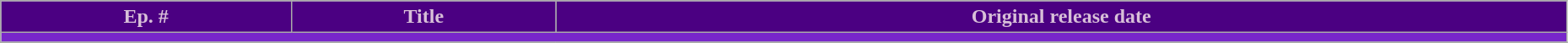<table class="wikitable plainrowheaders" width="98%">
<tr>
<th style="background: #4B0082; color: #D8BFD8">Ep. #</th>
<th style="background: #4B0082; color: #D8BFD8">Title</th>
<th style="background: #4B0082; color: #D8BFD8">Original release date</th>
</tr>
<tr>
<td colspan="7" bgcolor="7826CA"></td>
</tr>
<tr>
</tr>
</table>
